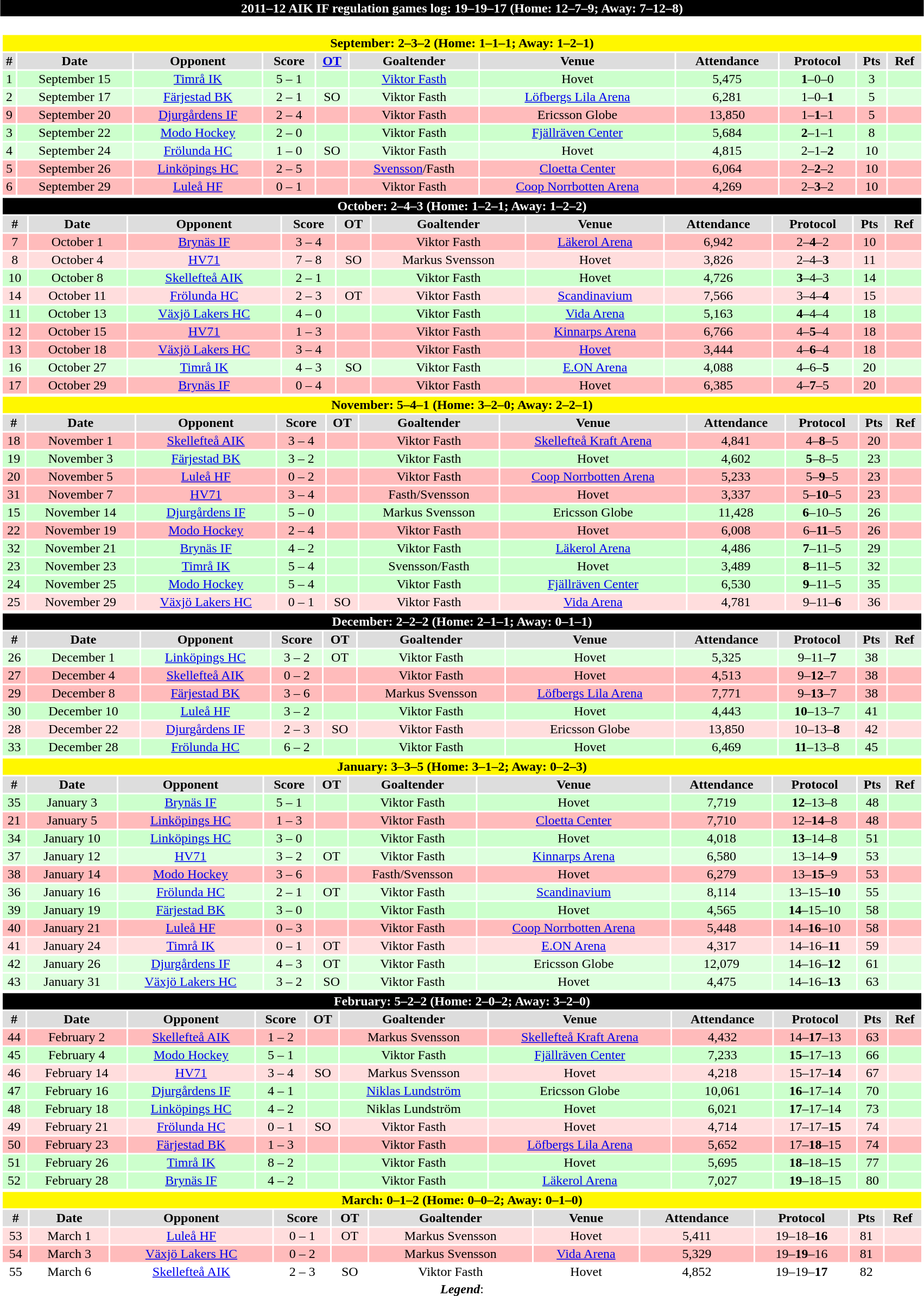<table class="toccolours" width="90%" style="clear:both; margin:1.5em auto; text-align:center;">
<tr>
<th colspan="10" style="background:#000000; color: white;">2011–12 AIK IF regulation games log: 19–19–17 (Home: 12–7–9; Away: 7–12–8)</th>
</tr>
<tr>
<td colspan="10"><br><table class="toccolours collapsible collapsed" width="100%">
<tr>
<th colspan="11;" style="background:#FFF700;">September: 2–3–2 (Home: 1–1–1; Away: 1–2–1)</th>
</tr>
<tr align="center" bgcolor="#DDDDDD">
<th>#</th>
<th>Date</th>
<th>Opponent</th>
<th>Score</th>
<th><a href='#'>OT</a></th>
<th>Goaltender</th>
<th>Venue</th>
<th>Attendance</th>
<th>Protocol</th>
<th>Pts</th>
<th>Ref</th>
</tr>
<tr align="center" bgcolor="#CCFFCC">
<td>1</td>
<td>September 15</td>
<td><a href='#'>Timrå IK</a></td>
<td>5 – 1</td>
<td></td>
<td><a href='#'>Viktor Fasth</a></td>
<td>Hovet</td>
<td>5,475</td>
<td><strong>1</strong>–0–0</td>
<td>3</td>
<td></td>
</tr>
<tr align="center" bgcolor="#DDFFDD">
<td>2</td>
<td>September 17</td>
<td><a href='#'>Färjestad BK</a></td>
<td>2 – 1</td>
<td>SO</td>
<td>Viktor Fasth</td>
<td><a href='#'>Löfbergs Lila Arena</a></td>
<td>6,281</td>
<td>1–0–<strong>1</strong></td>
<td>5</td>
<td></td>
</tr>
<tr align="center" bgcolor="#FFBBBB">
<td>9</td>
<td>September 20</td>
<td><a href='#'>Djurgårdens IF</a></td>
<td>2 – 4</td>
<td></td>
<td>Viktor Fasth</td>
<td>Ericsson Globe</td>
<td>13,850</td>
<td>1–<strong>1</strong>–1</td>
<td>5</td>
<td></td>
</tr>
<tr align="center" bgcolor="#CCFFCC">
<td>3</td>
<td>September 22</td>
<td><a href='#'>Modo Hockey</a></td>
<td>2 – 0</td>
<td></td>
<td>Viktor Fasth</td>
<td><a href='#'>Fjällräven Center</a></td>
<td>5,684</td>
<td><strong>2</strong>–1–1</td>
<td>8</td>
<td></td>
</tr>
<tr align="center" bgcolor="#DDFFDD">
<td>4</td>
<td>September 24</td>
<td><a href='#'>Frölunda HC</a></td>
<td>1 – 0</td>
<td>SO</td>
<td>Viktor Fasth</td>
<td>Hovet</td>
<td>4,815</td>
<td>2–1–<strong>2</strong></td>
<td>10</td>
<td></td>
</tr>
<tr align="center" bgcolor="#FFBBBB">
<td>5</td>
<td>September 26</td>
<td><a href='#'>Linköpings HC</a></td>
<td>2 – 5</td>
<td></td>
<td><a href='#'>Svensson</a>/Fasth</td>
<td><a href='#'>Cloetta Center</a></td>
<td>6,064</td>
<td>2–<strong>2</strong>–2</td>
<td>10</td>
<td></td>
</tr>
<tr align="center" bgcolor="#FFBBBB">
<td>6</td>
<td>September 29</td>
<td><a href='#'>Luleå HF</a></td>
<td>0 – 1</td>
<td></td>
<td>Viktor Fasth</td>
<td><a href='#'>Coop Norrbotten Arena</a></td>
<td>4,269</td>
<td>2–<strong>3</strong>–2</td>
<td>10</td>
<td></td>
</tr>
</table>
<table class="toccolours collapsible collapsed" width="100%">
<tr>
<th colspan="11;" style="background:#000000; color:#FFFFFF;">October: 2–4–3 (Home: 1–2–1; Away: 1–2–2)</th>
</tr>
<tr align="center" bgcolor="#DDDDDD">
<th>#</th>
<th>Date</th>
<th>Opponent</th>
<th>Score</th>
<th>OT</th>
<th>Goaltender</th>
<th>Venue</th>
<th>Attendance</th>
<th>Protocol</th>
<th>Pts</th>
<th>Ref</th>
</tr>
<tr align="center" bgcolor="#FFBBBB">
<td>7</td>
<td>October 1</td>
<td><a href='#'>Brynäs IF</a></td>
<td>3 – 4</td>
<td></td>
<td>Viktor Fasth</td>
<td><a href='#'>Läkerol Arena</a></td>
<td>6,942</td>
<td>2–<strong>4</strong>–2</td>
<td>10</td>
<td></td>
</tr>
<tr align="center" bgcolor="#ffdddd">
<td>8</td>
<td>October 4</td>
<td><a href='#'>HV71</a></td>
<td>7 – 8</td>
<td>SO</td>
<td>Markus Svensson</td>
<td>Hovet</td>
<td>3,826</td>
<td>2–4–<strong>3</strong></td>
<td>11</td>
<td></td>
</tr>
<tr align="center" bgcolor="#CCFFCC">
<td>10</td>
<td>October 8</td>
<td><a href='#'>Skellefteå AIK</a></td>
<td>2 – 1</td>
<td></td>
<td>Viktor Fasth</td>
<td>Hovet</td>
<td>4,726</td>
<td><strong>3</strong>–4–3</td>
<td>14</td>
<td></td>
</tr>
<tr align="center" bgcolor="#FFDDDD">
<td>14</td>
<td>October 11</td>
<td><a href='#'>Frölunda HC</a></td>
<td>2 – 3</td>
<td>OT</td>
<td>Viktor Fasth</td>
<td><a href='#'>Scandinavium</a></td>
<td>7,566</td>
<td>3–4–<strong>4</strong></td>
<td>15</td>
<td></td>
</tr>
<tr align="center" bgcolor="#CCFFCC">
<td>11</td>
<td>October 13</td>
<td><a href='#'>Växjö Lakers HC</a></td>
<td>4 – 0</td>
<td></td>
<td>Viktor Fasth</td>
<td><a href='#'>Vida Arena</a></td>
<td>5,163</td>
<td><strong>4</strong>–4–4</td>
<td>18</td>
<td></td>
</tr>
<tr align="center" bgcolor="#FFBBBB">
<td>12</td>
<td>October 15</td>
<td><a href='#'>HV71</a></td>
<td>1 – 3</td>
<td></td>
<td>Viktor Fasth</td>
<td><a href='#'>Kinnarps Arena</a></td>
<td>6,766</td>
<td>4–<strong>5</strong>–4</td>
<td>18</td>
<td></td>
</tr>
<tr align="center" bgcolor="#FFBBBB">
<td>13</td>
<td>October 18</td>
<td><a href='#'>Växjö Lakers HC</a></td>
<td>3 – 4</td>
<td></td>
<td>Viktor Fasth</td>
<td><a href='#'>Hovet</a></td>
<td>3,444</td>
<td>4–<strong>6</strong>–4</td>
<td>18</td>
<td></td>
</tr>
<tr align="center" bgcolor="#DDFFDD">
<td>16</td>
<td>October 27</td>
<td><a href='#'>Timrå IK</a></td>
<td>4 – 3</td>
<td>SO</td>
<td>Viktor Fasth</td>
<td><a href='#'>E.ON Arena</a></td>
<td>4,088</td>
<td>4–6–<strong>5</strong></td>
<td>20</td>
<td></td>
</tr>
<tr align="center" bgcolor="#FFBBBB">
<td>17</td>
<td>October 29</td>
<td><a href='#'>Brynäs IF</a></td>
<td>0 – 4</td>
<td></td>
<td>Viktor Fasth</td>
<td>Hovet</td>
<td>6,385</td>
<td>4–<strong>7</strong>–5</td>
<td>20</td>
<td></td>
</tr>
</table>
<table class="toccolours collapsible collapsed" width="100%">
<tr>
<th colspan="11;" style="background:#FFF700;">November: 5–4–1 (Home: 3–2–0; Away: 2–2–1)</th>
</tr>
<tr align="center" bgcolor="#DDDDDD">
<th>#</th>
<th>Date</th>
<th>Opponent</th>
<th>Score</th>
<th>OT</th>
<th>Goaltender</th>
<th>Venue</th>
<th>Attendance</th>
<th>Protocol</th>
<th>Pts</th>
<th>Ref</th>
</tr>
<tr align="center" bgcolor="#FFBBBB">
<td>18</td>
<td>November 1</td>
<td><a href='#'>Skellefteå AIK</a></td>
<td>3 – 4</td>
<td></td>
<td>Viktor Fasth</td>
<td><a href='#'>Skellefteå Kraft Arena</a></td>
<td>4,841</td>
<td>4–<strong>8</strong>–5</td>
<td>20</td>
<td></td>
</tr>
<tr align="center" bgcolor="#CCFFCC">
<td>19</td>
<td>November 3</td>
<td><a href='#'>Färjestad BK</a></td>
<td>3 – 2</td>
<td></td>
<td>Viktor Fasth</td>
<td>Hovet</td>
<td>4,602</td>
<td><strong>5</strong>–8–5</td>
<td>23</td>
<td></td>
</tr>
<tr align="center" bgcolor="#FFBBBB">
<td>20</td>
<td>November 5</td>
<td><a href='#'>Luleå HF</a></td>
<td>0 – 2</td>
<td></td>
<td>Viktor Fasth</td>
<td><a href='#'>Coop Norrbotten Arena</a></td>
<td>5,233</td>
<td>5–<strong>9</strong>–5</td>
<td>23</td>
<td></td>
</tr>
<tr align="center" bgcolor="#FFBBBB">
<td>31</td>
<td>November 7</td>
<td><a href='#'>HV71</a></td>
<td>3 – 4</td>
<td></td>
<td>Fasth/Svensson</td>
<td>Hovet</td>
<td>3,337</td>
<td>5–<strong>10</strong>–5</td>
<td>23</td>
<td></td>
</tr>
<tr align="center" bgcolor="#CCFFCC">
<td>15</td>
<td>November 14</td>
<td><a href='#'>Djurgårdens IF</a></td>
<td>5 – 0</td>
<td></td>
<td>Markus Svensson</td>
<td>Ericsson Globe</td>
<td>11,428</td>
<td><strong>6</strong>–10–5</td>
<td>26</td>
<td></td>
</tr>
<tr align="center" bgcolor="#FFBBBB">
<td>22</td>
<td>November 19</td>
<td><a href='#'>Modo Hockey</a></td>
<td>2 – 4</td>
<td></td>
<td>Viktor Fasth</td>
<td>Hovet</td>
<td>6,008</td>
<td>6–<strong>11</strong>–5</td>
<td>26</td>
<td></td>
</tr>
<tr align="center" bgcolor="#CCFFCC">
<td>32</td>
<td>November 21</td>
<td><a href='#'>Brynäs IF</a></td>
<td>4 – 2</td>
<td></td>
<td>Viktor Fasth</td>
<td><a href='#'>Läkerol Arena</a></td>
<td>4,486</td>
<td><strong>7</strong>–11–5</td>
<td>29</td>
<td></td>
</tr>
<tr align="center" bgcolor="#CCFFCC">
<td>23</td>
<td>November 23</td>
<td><a href='#'>Timrå IK</a></td>
<td>5 – 4</td>
<td></td>
<td>Svensson/Fasth</td>
<td>Hovet</td>
<td>3,489</td>
<td><strong>8</strong>–11–5</td>
<td>32</td>
<td></td>
</tr>
<tr align="center" bgcolor="#CCFFCC">
<td>24</td>
<td>November 25</td>
<td><a href='#'>Modo Hockey</a></td>
<td>5 – 4</td>
<td></td>
<td>Viktor Fasth</td>
<td><a href='#'>Fjällräven Center</a></td>
<td>6,530</td>
<td><strong>9</strong>–11–5</td>
<td>35</td>
<td></td>
</tr>
<tr align="center" bgcolor="#FFDDDD">
<td>25</td>
<td>November 29</td>
<td><a href='#'>Växjö Lakers HC</a></td>
<td>0 – 1</td>
<td>SO</td>
<td>Viktor Fasth</td>
<td><a href='#'>Vida Arena</a></td>
<td>4,781</td>
<td>9–11–<strong>6</strong></td>
<td>36</td>
<td></td>
</tr>
</table>
<table class="toccolours collapsible collapsed" width="100%">
<tr>
<th colspan="11;" style="background:#000000; color:#FFFFFF">December: 2–2–2 (Home: 2–1–1; Away: 0–1–1)</th>
</tr>
<tr align="center" bgcolor="#DDDDDD">
<th>#</th>
<th>Date</th>
<th>Opponent</th>
<th>Score</th>
<th>OT</th>
<th>Goaltender</th>
<th>Venue</th>
<th>Attendance</th>
<th>Protocol</th>
<th>Pts</th>
<th>Ref</th>
</tr>
<tr align="center" bgcolor="#DDFFDD">
<td>26</td>
<td>December 1</td>
<td><a href='#'>Linköpings HC</a></td>
<td>3 – 2</td>
<td>OT</td>
<td>Viktor Fasth</td>
<td>Hovet</td>
<td>5,325</td>
<td>9–11–<strong>7</strong></td>
<td>38</td>
<td></td>
</tr>
<tr align="center" bgcolor="#FFBBBB">
<td>27</td>
<td>December 4</td>
<td><a href='#'>Skellefteå AIK</a></td>
<td>0 – 2</td>
<td></td>
<td>Viktor Fasth</td>
<td>Hovet</td>
<td>4,513</td>
<td>9–<strong>12</strong>–7</td>
<td>38</td>
<td></td>
</tr>
<tr align="center" bgcolor="#FFBBBB">
<td>29</td>
<td>December 8</td>
<td><a href='#'>Färjestad BK</a></td>
<td>3 – 6</td>
<td></td>
<td>Markus Svensson</td>
<td><a href='#'>Löfbergs Lila Arena</a></td>
<td>7,771</td>
<td>9–<strong>13</strong>–7</td>
<td>38</td>
<td></td>
</tr>
<tr align="center" bgcolor="#CCFFCC">
<td>30</td>
<td>December 10</td>
<td><a href='#'>Luleå HF</a></td>
<td>3 – 2</td>
<td></td>
<td>Viktor Fasth</td>
<td>Hovet</td>
<td>4,443</td>
<td><strong>10</strong>–13–7</td>
<td>41</td>
<td></td>
</tr>
<tr align="center" bgcolor="#FFDDDD">
<td>28</td>
<td>December 22</td>
<td><a href='#'>Djurgårdens IF</a></td>
<td>2 – 3</td>
<td>SO</td>
<td>Viktor Fasth</td>
<td>Ericsson Globe</td>
<td>13,850</td>
<td>10–13–<strong>8</strong></td>
<td>42</td>
<td></td>
</tr>
<tr align="center" bgcolor="#CCFFCC">
<td>33</td>
<td>December 28</td>
<td><a href='#'>Frölunda HC</a></td>
<td>6 – 2</td>
<td></td>
<td>Viktor Fasth</td>
<td>Hovet</td>
<td>6,469</td>
<td><strong>11</strong>–13–8</td>
<td>45</td>
<td></td>
</tr>
</table>
<table class="toccolours collapsible collapsed" width="100%">
<tr>
<th colspan="11;" style="background:#FFF700;">January: 3–3–5 (Home: 3–1–2; Away: 0–2–3)</th>
</tr>
<tr align="center" bgcolor="#DDDDDD">
<th>#</th>
<th>Date</th>
<th>Opponent</th>
<th>Score</th>
<th>OT</th>
<th>Goaltender</th>
<th>Venue</th>
<th>Attendance</th>
<th>Protocol</th>
<th>Pts</th>
<th>Ref</th>
</tr>
<tr align="center" bgcolor="#CCFFCC">
<td>35</td>
<td>January 3</td>
<td><a href='#'>Brynäs IF</a></td>
<td>5 – 1</td>
<td></td>
<td>Viktor Fasth</td>
<td>Hovet</td>
<td>7,719</td>
<td><strong>12</strong>–13–8</td>
<td>48</td>
<td></td>
</tr>
<tr align="center" bgcolor="#FFBBBB">
<td>21</td>
<td>January 5</td>
<td><a href='#'>Linköpings HC</a></td>
<td>1 – 3</td>
<td></td>
<td>Viktor Fasth</td>
<td><a href='#'>Cloetta Center</a></td>
<td>7,710</td>
<td>12–<strong>14</strong>–8</td>
<td>48</td>
<td></td>
</tr>
<tr align="center" bgcolor="#CCFFCC">
<td>34</td>
<td>January 10</td>
<td><a href='#'>Linköpings HC</a></td>
<td>3 – 0</td>
<td></td>
<td>Viktor Fasth</td>
<td>Hovet</td>
<td>4,018</td>
<td><strong>13</strong>–14–8</td>
<td>51</td>
<td></td>
</tr>
<tr align="center" bgcolor="#DDFFDD">
<td>37</td>
<td>January 12</td>
<td><a href='#'>HV71</a></td>
<td>3 – 2</td>
<td>OT</td>
<td>Viktor Fasth</td>
<td><a href='#'>Kinnarps Arena</a></td>
<td>6,580</td>
<td>13–14–<strong>9</strong></td>
<td>53</td>
<td></td>
</tr>
<tr align="center" bgcolor="#FFBBBB">
<td>38</td>
<td>January 14</td>
<td><a href='#'>Modo Hockey</a></td>
<td>3 – 6</td>
<td></td>
<td>Fasth/Svensson</td>
<td>Hovet</td>
<td>6,279</td>
<td>13–<strong>15</strong>–9</td>
<td>53</td>
<td></td>
</tr>
<tr align="center" bgcolor="#DDFFDD">
<td>36</td>
<td>January 16</td>
<td><a href='#'>Frölunda HC</a></td>
<td>2 – 1</td>
<td>OT</td>
<td>Viktor Fasth</td>
<td><a href='#'>Scandinavium</a></td>
<td>8,114</td>
<td>13–15–<strong>10</strong></td>
<td>55</td>
<td></td>
</tr>
<tr align="center" bgcolor="#CCFFCC">
<td>39</td>
<td>January 19</td>
<td><a href='#'>Färjestad BK</a></td>
<td>3 – 0</td>
<td></td>
<td>Viktor Fasth</td>
<td>Hovet</td>
<td>4,565</td>
<td><strong>14</strong>–15–10</td>
<td>58</td>
<td></td>
</tr>
<tr align="center" bgcolor="#FFBBBB">
<td>40</td>
<td>January 21</td>
<td><a href='#'>Luleå HF</a></td>
<td>0 – 3</td>
<td></td>
<td>Viktor Fasth</td>
<td><a href='#'>Coop Norrbotten Arena</a></td>
<td>5,448</td>
<td>14–<strong>16</strong>–10</td>
<td>58</td>
<td></td>
</tr>
<tr align="center" bgcolor="#FFDDDD">
<td>41</td>
<td>January 24</td>
<td><a href='#'>Timrå IK</a></td>
<td>0 – 1</td>
<td>OT</td>
<td>Viktor Fasth</td>
<td><a href='#'>E.ON Arena</a></td>
<td>4,317</td>
<td>14–16–<strong>11</strong></td>
<td>59</td>
<td></td>
</tr>
<tr align="center" bgcolor="#DDFFDD">
<td>42</td>
<td>January 26</td>
<td><a href='#'>Djurgårdens IF</a></td>
<td>4 – 3</td>
<td>OT</td>
<td>Viktor Fasth</td>
<td>Ericsson Globe</td>
<td>12,079</td>
<td>14–16–<strong>12</strong></td>
<td>61</td>
<td></td>
</tr>
<tr align="center" bgcolor="#DDFFDD">
<td>43</td>
<td>January 31</td>
<td><a href='#'>Växjö Lakers HC</a></td>
<td>3 – 2</td>
<td>SO</td>
<td>Viktor Fasth</td>
<td>Hovet</td>
<td>4,475</td>
<td>14–16–<strong>13</strong></td>
<td>63</td>
<td></td>
</tr>
</table>
<table class="toccolours collapsible collapsed" width="100%">
<tr>
<th colspan="11;" style="background:#000000; color:#FFFFFF">February: 5–2–2 (Home: 2–0–2; Away: 3–2–0)</th>
</tr>
<tr align="center" bgcolor="#DDDDDD">
<th>#</th>
<th>Date</th>
<th>Opponent</th>
<th>Score</th>
<th>OT</th>
<th>Goaltender</th>
<th>Venue</th>
<th>Attendance</th>
<th>Protocol</th>
<th>Pts</th>
<th>Ref</th>
</tr>
<tr align="center" bgcolor="#FFBBBB">
<td>44</td>
<td>February 2</td>
<td><a href='#'>Skellefteå AIK</a></td>
<td>1 – 2</td>
<td></td>
<td>Markus Svensson</td>
<td><a href='#'>Skellefteå Kraft Arena</a></td>
<td>4,432</td>
<td>14–<strong>17</strong>–13</td>
<td>63</td>
<td></td>
</tr>
<tr align="center" bgcolor="#CCFFCC">
<td>45</td>
<td>February 4</td>
<td><a href='#'>Modo Hockey</a></td>
<td>5 – 1</td>
<td></td>
<td>Viktor Fasth</td>
<td><a href='#'>Fjällräven Center</a></td>
<td>7,233</td>
<td><strong>15</strong>–17–13</td>
<td>66</td>
<td></td>
</tr>
<tr align="center" bgcolor="#FFDDDD">
<td>46</td>
<td>February 14</td>
<td><a href='#'>HV71</a></td>
<td>3 – 4</td>
<td>SO</td>
<td>Markus Svensson</td>
<td>Hovet</td>
<td>4,218</td>
<td>15–17–<strong>14</strong></td>
<td>67</td>
<td></td>
</tr>
<tr align="center" bgcolor="#CCFFCC">
<td>47</td>
<td>February 16</td>
<td><a href='#'>Djurgårdens IF</a></td>
<td>4 – 1</td>
<td></td>
<td><a href='#'>Niklas Lundström</a></td>
<td>Ericsson Globe</td>
<td>10,061</td>
<td><strong>16</strong>–17–14</td>
<td>70</td>
<td></td>
</tr>
<tr align="center" bgcolor="#CCFFCC">
<td>48</td>
<td>February 18</td>
<td><a href='#'>Linköpings HC</a></td>
<td>4 – 2</td>
<td></td>
<td>Niklas Lundström</td>
<td>Hovet</td>
<td>6,021</td>
<td><strong>17</strong>–17–14</td>
<td>73</td>
<td></td>
</tr>
<tr align="center" bgcolor="#FFDDDD">
<td>49</td>
<td>February 21</td>
<td><a href='#'>Frölunda HC</a></td>
<td>0 – 1</td>
<td>SO</td>
<td>Viktor Fasth</td>
<td>Hovet</td>
<td>4,714</td>
<td>17–17–<strong>15</strong></td>
<td>74</td>
<td></td>
</tr>
<tr align="center" bgcolor="#FFBBBB">
<td>50</td>
<td>February 23</td>
<td><a href='#'>Färjestad BK</a></td>
<td>1 – 3</td>
<td></td>
<td>Viktor Fasth</td>
<td><a href='#'>Löfbergs Lila Arena</a></td>
<td>5,652</td>
<td>17–<strong>18</strong>–15</td>
<td>74</td>
<td></td>
</tr>
<tr align="center" bgcolor="#CCFFCC">
<td>51</td>
<td>February 26</td>
<td><a href='#'>Timrå IK</a></td>
<td>8 – 2</td>
<td></td>
<td>Viktor Fasth</td>
<td>Hovet</td>
<td>5,695</td>
<td><strong>18</strong>–18–15</td>
<td>77</td>
<td></td>
</tr>
<tr align="center" bgcolor="#CCFFCC">
<td>52</td>
<td>February 28</td>
<td><a href='#'>Brynäs IF</a></td>
<td>4 – 2</td>
<td></td>
<td>Viktor Fasth</td>
<td><a href='#'>Läkerol Arena</a></td>
<td>7,027</td>
<td><strong>19</strong>–18–15</td>
<td>80</td>
<td></td>
</tr>
</table>
<table class="toccolours collapsible collapsed" width="100%">
<tr>
<th colspan="11;" style="background:#FFF700;">March: 0–1–2 (Home: 0–0–2; Away: 0–1–0)</th>
</tr>
<tr align="center" bgcolor="#DDDDDD">
<th>#</th>
<th>Date</th>
<th>Opponent</th>
<th>Score</th>
<th>OT</th>
<th>Goaltender</th>
<th>Venue</th>
<th>Attendance</th>
<th>Protocol</th>
<th>Pts</th>
<th>Ref</th>
</tr>
<tr align="center" bgcolor="#FFDDDD">
<td>53</td>
<td>March 1</td>
<td><a href='#'>Luleå HF</a></td>
<td>0 – 1</td>
<td>OT</td>
<td>Markus Svensson</td>
<td>Hovet</td>
<td>5,411</td>
<td>19–18–<strong>16</strong></td>
<td>81</td>
<td></td>
</tr>
<tr align="center" bgcolor="#FFBBBB">
<td>54</td>
<td>March 3</td>
<td><a href='#'>Växjö Lakers HC</a></td>
<td>0 – 2</td>
<td></td>
<td>Markus Svensson</td>
<td><a href='#'>Vida Arena</a></td>
<td>5,329</td>
<td>19–<strong>19</strong>–16</td>
<td>81</td>
<td></td>
</tr>
<tr align="center" bgcolor="">
<td>55</td>
<td>March 6</td>
<td><a href='#'>Skellefteå AIK</a></td>
<td>2 – 3</td>
<td>SO</td>
<td>Viktor Fasth</td>
<td>Hovet</td>
<td>4,852</td>
<td>19–19–<strong>17</strong></td>
<td>82</td>
<td></td>
</tr>
</table>
<strong><em>Legend</em></strong>: 


</td>
</tr>
</table>
